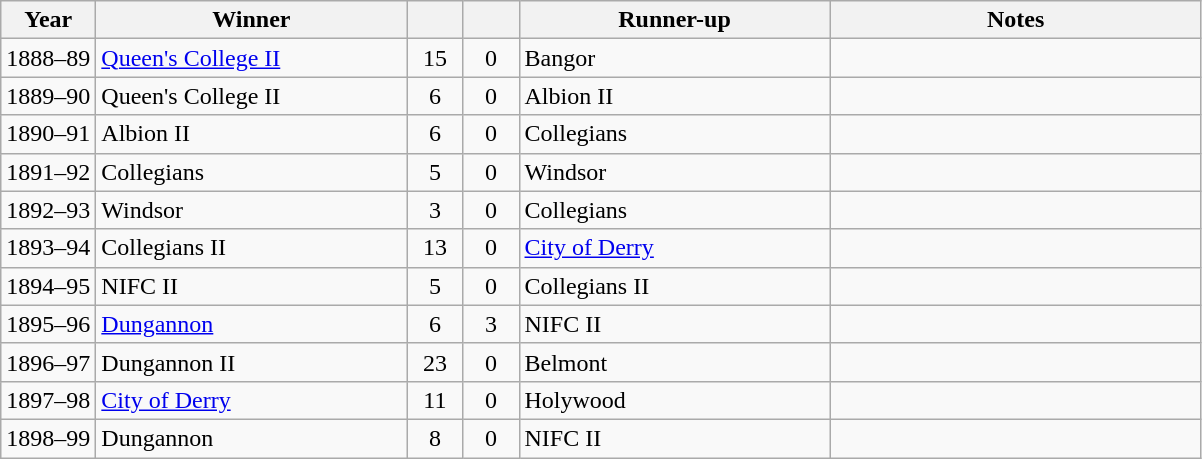<table class="wikitable">
<tr>
<th>Year</th>
<th>Winner</th>
<th></th>
<th></th>
<th>Runner-up</th>
<th>Notes</th>
</tr>
<tr>
<td align="center">1888–89</td>
<td width=200><a href='#'>Queen's College II</a></td>
<td width=30 align="center">15</td>
<td width=30 align="center">0</td>
<td width=200>Bangor</td>
<td></td>
</tr>
<tr>
<td align="center">1889–90</td>
<td>Queen's College II</td>
<td align="center">6</td>
<td align="center">0</td>
<td>Albion II</td>
<td></td>
</tr>
<tr>
<td align="center">1890–91</td>
<td>Albion II</td>
<td align="center">6</td>
<td align="center">0</td>
<td>Collegians</td>
<td></td>
</tr>
<tr>
<td align="center">1891–92</td>
<td>Collegians</td>
<td align="center">5</td>
<td align="center">0</td>
<td>Windsor</td>
<td></td>
</tr>
<tr>
<td align="center">1892–93</td>
<td>Windsor</td>
<td align="center">3</td>
<td align="center">0</td>
<td>Collegians</td>
<td></td>
</tr>
<tr>
<td align="center">1893–94</td>
<td>Collegians II</td>
<td align="center">13</td>
<td align="center">0</td>
<td><a href='#'>City of Derry</a></td>
<td></td>
</tr>
<tr>
<td align="center">1894–95</td>
<td>NIFC II</td>
<td align="center">5</td>
<td align="center">0</td>
<td>Collegians II</td>
<td></td>
</tr>
<tr>
<td align="center">1895–96</td>
<td><a href='#'>Dungannon</a></td>
<td align="center">6</td>
<td align="center">3</td>
<td>NIFC II</td>
<td></td>
</tr>
<tr>
<td align="center">1896–97</td>
<td>Dungannon II</td>
<td align="center">23</td>
<td align="center">0</td>
<td>Belmont</td>
<td width=240></td>
</tr>
<tr>
<td align="center">1897–98</td>
<td><a href='#'>City of Derry</a></td>
<td align="center">11</td>
<td align="center">0</td>
<td>Holywood</td>
<td></td>
</tr>
<tr>
<td align="center">1898–99</td>
<td>Dungannon</td>
<td align="center">8</td>
<td align="center">0</td>
<td>NIFC II</td>
<td></td>
</tr>
</table>
